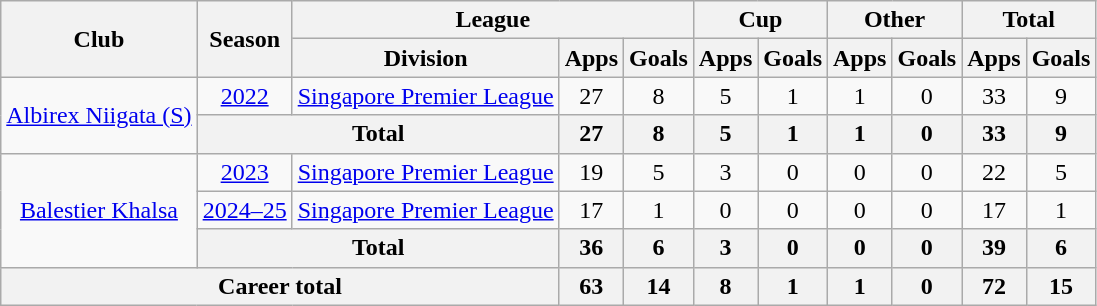<table class="wikitable" style="text-align: center">
<tr>
<th rowspan="2">Club</th>
<th rowspan="2">Season</th>
<th colspan="3">League</th>
<th colspan="2">Cup</th>
<th colspan="2">Other</th>
<th colspan="2">Total</th>
</tr>
<tr>
<th>Division</th>
<th>Apps</th>
<th>Goals</th>
<th>Apps</th>
<th>Goals</th>
<th>Apps</th>
<th>Goals</th>
<th>Apps</th>
<th>Goals</th>
</tr>
<tr>
<td rowspan="2"><a href='#'>Albirex Niigata (S)</a></td>
<td><a href='#'>2022</a></td>
<td><a href='#'>Singapore Premier League</a></td>
<td>27</td>
<td>8</td>
<td>5</td>
<td>1</td>
<td>1</td>
<td>0</td>
<td>33</td>
<td>9</td>
</tr>
<tr>
<th colspan=2>Total</th>
<th>27</th>
<th>8</th>
<th>5</th>
<th>1</th>
<th>1</th>
<th>0</th>
<th>33</th>
<th>9</th>
</tr>
<tr>
<td rowspan="3"><a href='#'>Balestier Khalsa</a></td>
<td><a href='#'>2023</a></td>
<td><a href='#'>Singapore Premier League</a></td>
<td>19</td>
<td>5</td>
<td>3</td>
<td>0</td>
<td>0</td>
<td>0</td>
<td>22</td>
<td>5</td>
</tr>
<tr>
<td><a href='#'>2024–25</a></td>
<td><a href='#'>Singapore Premier League</a></td>
<td>17</td>
<td>1</td>
<td>0</td>
<td>0</td>
<td>0</td>
<td>0</td>
<td>17</td>
<td>1</td>
</tr>
<tr>
<th colspan=2>Total</th>
<th>36</th>
<th>6</th>
<th>3</th>
<th>0</th>
<th>0</th>
<th>0</th>
<th>39</th>
<th>6</th>
</tr>
<tr>
<th colspan=3>Career total</th>
<th>63</th>
<th>14</th>
<th>8</th>
<th>1</th>
<th>1</th>
<th>0</th>
<th>72</th>
<th>15</th>
</tr>
</table>
